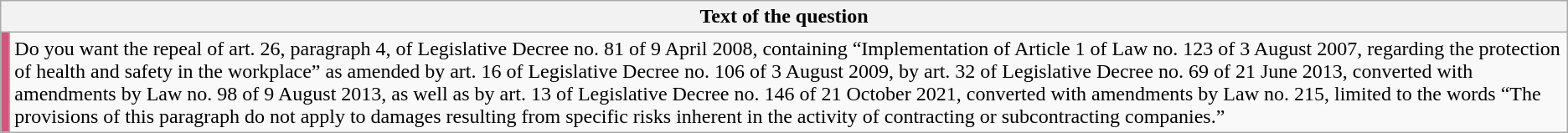<table class="wikitable">
<tr>
<th colspan="2">Text of the question</th>
</tr>
<tr>
<td style="background:#D5537D;"></td>
<td>Do you want the repeal of art. 26, paragraph 4, of Legislative Decree no. 81 of 9 April 2008, containing “Implementation of Article 1 of Law no. 123 of 3 August 2007, regarding the protection of health and safety in the workplace” as amended by art. 16 of Legislative Decree no. 106 of 3 August 2009, by art. 32 of Legislative Decree no. 69 of 21 June 2013, converted with amendments by Law no. 98 of 9 August 2013, as well as by art. 13 of Legislative Decree no. 146 of 21 October 2021, converted with amendments by Law no. 215, limited to the words “The provisions of this paragraph do not apply to damages resulting from specific risks inherent in the activity of contracting or subcontracting companies.”</td>
</tr>
</table>
